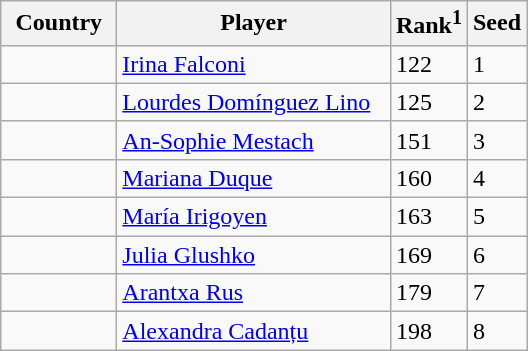<table class="sortable wikitable">
<tr>
<th width="70">Country</th>
<th width="175">Player</th>
<th>Rank<sup>1</sup></th>
<th>Seed</th>
</tr>
<tr>
<td></td>
<td><a href='#'>Irina Falconi</a></td>
<td>122</td>
<td>1</td>
</tr>
<tr>
<td></td>
<td><a href='#'>Lourdes Domínguez Lino</a></td>
<td>125</td>
<td>2</td>
</tr>
<tr>
<td></td>
<td><a href='#'>An-Sophie Mestach</a></td>
<td>151</td>
<td>3</td>
</tr>
<tr>
<td></td>
<td><a href='#'>Mariana Duque</a></td>
<td>160</td>
<td>4</td>
</tr>
<tr>
<td></td>
<td><a href='#'>María Irigoyen</a></td>
<td>163</td>
<td>5</td>
</tr>
<tr>
<td></td>
<td><a href='#'>Julia Glushko</a></td>
<td>169</td>
<td>6</td>
</tr>
<tr>
<td></td>
<td><a href='#'>Arantxa Rus</a></td>
<td>179</td>
<td>7</td>
</tr>
<tr>
<td></td>
<td><a href='#'>Alexandra Cadanțu</a></td>
<td>198</td>
<td>8</td>
</tr>
</table>
